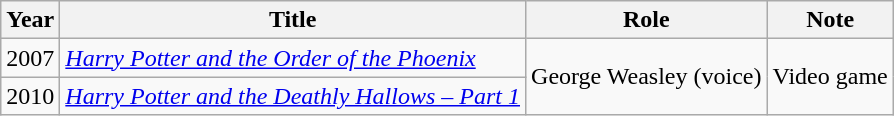<table class="wikitable sortable">
<tr>
<th>Year</th>
<th>Title</th>
<th>Role</th>
<th class="unsortable">Note</th>
</tr>
<tr>
<td>2007</td>
<td><em><a href='#'>Harry Potter and the Order of the Phoenix</a></em></td>
<td rowspan=2>George Weasley (voice)</td>
<td rowspan=2>Video game</td>
</tr>
<tr>
<td>2010</td>
<td><em><a href='#'>Harry Potter and the Deathly Hallows – Part 1</a></em></td>
</tr>
</table>
